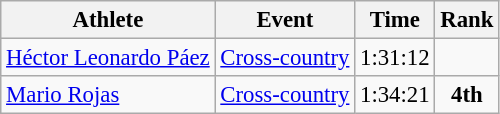<table class=wikitable style="font-size:95%">
<tr>
<th>Athlete</th>
<th>Event</th>
<th>Time</th>
<th>Rank</th>
</tr>
<tr>
<td><a href='#'>Héctor Leonardo Páez</a></td>
<td align=center><a href='#'>Cross-country</a></td>
<td align=center>1:31:12</td>
<td align=center></td>
</tr>
<tr>
<td><a href='#'>Mario Rojas</a></td>
<td align=center><a href='#'>Cross-country</a></td>
<td align=center>1:34:21</td>
<td align=center><strong>4th</strong></td>
</tr>
</table>
